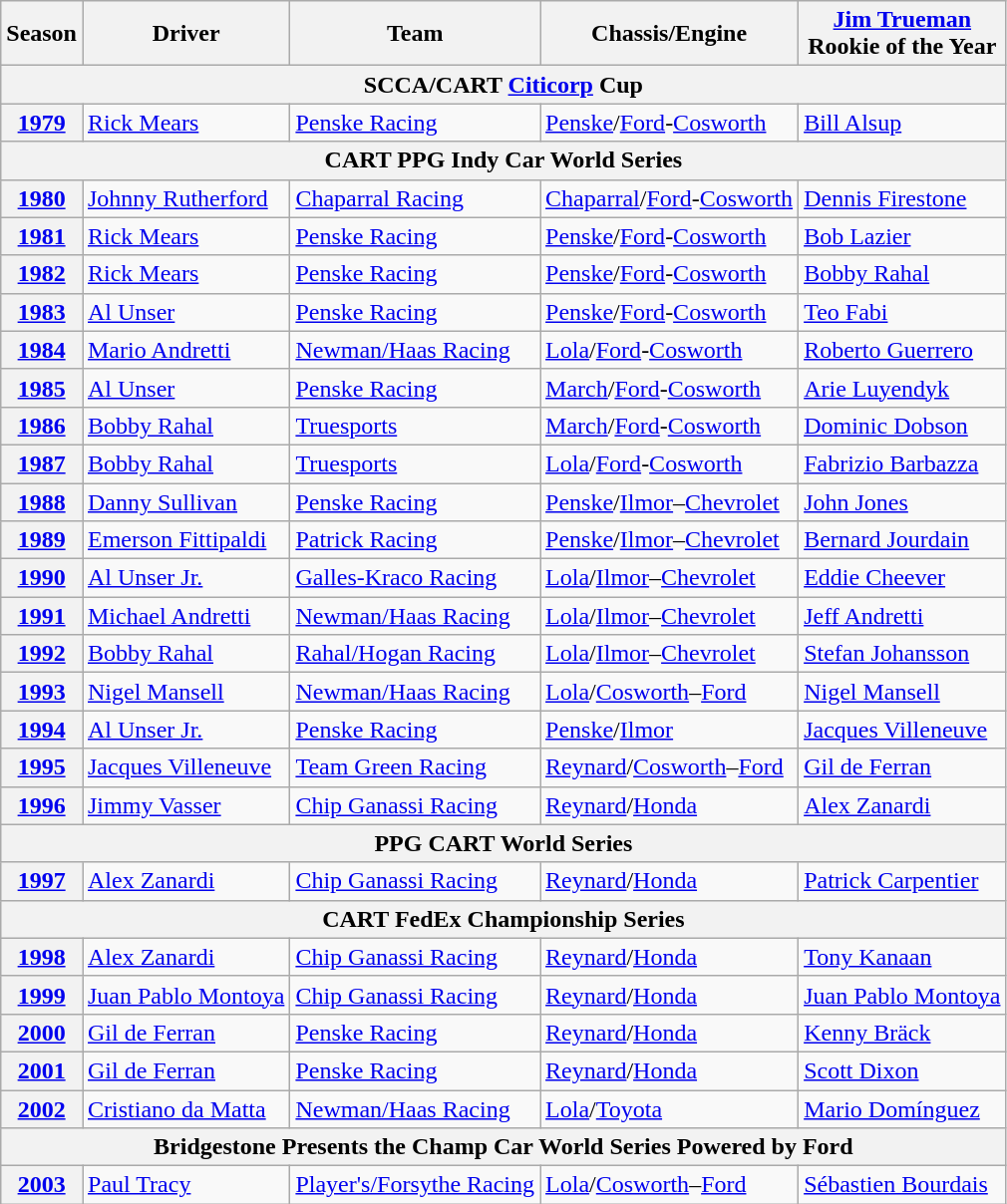<table class="wikitable">
<tr>
<th>Season</th>
<th>Driver</th>
<th>Team</th>
<th>Chassis/Engine</th>
<th><a href='#'>Jim Trueman</a><br>Rookie of the Year</th>
</tr>
<tr>
<th colspan=5>SCCA/CART <a href='#'>Citicorp</a> Cup</th>
</tr>
<tr>
<th><a href='#'>1979</a></th>
<td> <a href='#'>Rick Mears</a></td>
<td><a href='#'>Penske Racing</a></td>
<td><a href='#'>Penske</a>/<a href='#'>Ford</a>-<a href='#'>Cosworth</a></td>
<td> <a href='#'>Bill Alsup</a></td>
</tr>
<tr>
<th colspan=5>CART PPG Indy Car World Series</th>
</tr>
<tr>
<th><a href='#'>1980</a></th>
<td> <a href='#'>Johnny Rutherford</a></td>
<td><a href='#'>Chaparral Racing</a></td>
<td><a href='#'>Chaparral</a>/<a href='#'>Ford</a>-<a href='#'>Cosworth</a></td>
<td> <a href='#'>Dennis Firestone</a></td>
</tr>
<tr>
<th><a href='#'>1981</a></th>
<td> <a href='#'>Rick Mears</a></td>
<td><a href='#'>Penske Racing</a></td>
<td><a href='#'>Penske</a>/<a href='#'>Ford</a>-<a href='#'>Cosworth</a></td>
<td> <a href='#'>Bob Lazier</a></td>
</tr>
<tr>
<th><a href='#'>1982</a></th>
<td> <a href='#'>Rick Mears</a></td>
<td><a href='#'>Penske Racing</a></td>
<td><a href='#'>Penske</a>/<a href='#'>Ford</a>-<a href='#'>Cosworth</a></td>
<td> <a href='#'>Bobby Rahal</a></td>
</tr>
<tr>
<th><a href='#'>1983</a></th>
<td> <a href='#'>Al Unser</a></td>
<td><a href='#'>Penske Racing</a></td>
<td><a href='#'>Penske</a>/<a href='#'>Ford</a>-<a href='#'>Cosworth</a></td>
<td> <a href='#'>Teo Fabi</a></td>
</tr>
<tr>
<th><a href='#'>1984</a></th>
<td> <a href='#'>Mario Andretti</a></td>
<td><a href='#'>Newman/Haas Racing</a></td>
<td><a href='#'>Lola</a>/<a href='#'>Ford</a>-<a href='#'>Cosworth</a></td>
<td> <a href='#'>Roberto Guerrero</a></td>
</tr>
<tr>
<th><a href='#'>1985</a></th>
<td> <a href='#'>Al Unser</a></td>
<td><a href='#'>Penske Racing</a></td>
<td><a href='#'>March</a>/<a href='#'>Ford</a>-<a href='#'>Cosworth</a></td>
<td> <a href='#'>Arie Luyendyk</a></td>
</tr>
<tr>
<th><a href='#'>1986</a></th>
<td> <a href='#'>Bobby Rahal</a></td>
<td><a href='#'>Truesports</a></td>
<td><a href='#'>March</a>/<a href='#'>Ford</a>-<a href='#'>Cosworth</a></td>
<td> <a href='#'>Dominic Dobson</a></td>
</tr>
<tr>
<th><a href='#'>1987</a></th>
<td> <a href='#'>Bobby Rahal</a></td>
<td><a href='#'>Truesports</a></td>
<td><a href='#'>Lola</a>/<a href='#'>Ford</a>-<a href='#'>Cosworth</a></td>
<td> <a href='#'>Fabrizio Barbazza</a></td>
</tr>
<tr>
<th><a href='#'>1988</a></th>
<td> <a href='#'>Danny Sullivan</a></td>
<td><a href='#'>Penske Racing</a></td>
<td><a href='#'>Penske</a>/<a href='#'>Ilmor</a>–<a href='#'>Chevrolet</a></td>
<td> <a href='#'>John Jones</a></td>
</tr>
<tr>
<th><a href='#'>1989</a></th>
<td> <a href='#'>Emerson Fittipaldi</a></td>
<td><a href='#'>Patrick Racing</a></td>
<td><a href='#'>Penske</a>/<a href='#'>Ilmor</a>–<a href='#'>Chevrolet</a></td>
<td> <a href='#'>Bernard Jourdain</a></td>
</tr>
<tr>
<th><a href='#'>1990</a></th>
<td> <a href='#'>Al Unser Jr.</a></td>
<td><a href='#'>Galles-Kraco Racing</a></td>
<td><a href='#'>Lola</a>/<a href='#'>Ilmor</a>–<a href='#'>Chevrolet</a></td>
<td> <a href='#'>Eddie Cheever</a></td>
</tr>
<tr>
<th><a href='#'>1991</a></th>
<td> <a href='#'>Michael Andretti</a></td>
<td><a href='#'>Newman/Haas Racing</a></td>
<td><a href='#'>Lola</a>/<a href='#'>Ilmor</a>–<a href='#'>Chevrolet</a></td>
<td> <a href='#'>Jeff Andretti</a></td>
</tr>
<tr>
<th><a href='#'>1992</a></th>
<td> <a href='#'>Bobby Rahal</a></td>
<td><a href='#'>Rahal/Hogan Racing</a></td>
<td><a href='#'>Lola</a>/<a href='#'>Ilmor</a>–<a href='#'>Chevrolet</a></td>
<td> <a href='#'>Stefan Johansson</a></td>
</tr>
<tr>
<th><a href='#'>1993</a></th>
<td> <a href='#'>Nigel Mansell</a></td>
<td><a href='#'>Newman/Haas Racing</a></td>
<td><a href='#'>Lola</a>/<a href='#'>Cosworth</a>–<a href='#'>Ford</a></td>
<td> <a href='#'>Nigel Mansell</a></td>
</tr>
<tr>
<th><a href='#'>1994</a></th>
<td> <a href='#'>Al Unser Jr.</a></td>
<td><a href='#'>Penske Racing</a></td>
<td><a href='#'>Penske</a>/<a href='#'>Ilmor</a></td>
<td> <a href='#'>Jacques Villeneuve</a></td>
</tr>
<tr>
<th><a href='#'>1995</a></th>
<td> <a href='#'>Jacques Villeneuve</a></td>
<td><a href='#'>Team Green Racing</a></td>
<td><a href='#'>Reynard</a>/<a href='#'>Cosworth</a>–<a href='#'>Ford</a></td>
<td> <a href='#'>Gil de Ferran</a></td>
</tr>
<tr>
<th><a href='#'>1996</a></th>
<td> <a href='#'>Jimmy Vasser</a></td>
<td><a href='#'>Chip Ganassi Racing</a></td>
<td><a href='#'>Reynard</a>/<a href='#'>Honda</a></td>
<td> <a href='#'>Alex Zanardi</a></td>
</tr>
<tr>
<th colspan=5>PPG CART World Series</th>
</tr>
<tr>
<th><a href='#'>1997</a></th>
<td> <a href='#'>Alex Zanardi</a></td>
<td><a href='#'>Chip Ganassi Racing</a></td>
<td><a href='#'>Reynard</a>/<a href='#'>Honda</a></td>
<td> <a href='#'>Patrick Carpentier</a></td>
</tr>
<tr>
<th colspan=5>CART FedEx Championship Series</th>
</tr>
<tr>
<th><a href='#'>1998</a></th>
<td> <a href='#'>Alex Zanardi</a></td>
<td><a href='#'>Chip Ganassi Racing</a></td>
<td><a href='#'>Reynard</a>/<a href='#'>Honda</a></td>
<td> <a href='#'>Tony Kanaan</a></td>
</tr>
<tr>
<th><a href='#'>1999</a></th>
<td> <a href='#'>Juan Pablo Montoya</a></td>
<td><a href='#'>Chip Ganassi Racing</a></td>
<td><a href='#'>Reynard</a>/<a href='#'>Honda</a></td>
<td> <a href='#'>Juan Pablo Montoya</a></td>
</tr>
<tr>
<th><a href='#'>2000</a></th>
<td> <a href='#'>Gil de Ferran</a></td>
<td><a href='#'>Penske Racing</a></td>
<td><a href='#'>Reynard</a>/<a href='#'>Honda</a></td>
<td> <a href='#'>Kenny Bräck</a></td>
</tr>
<tr>
<th><a href='#'>2001</a></th>
<td> <a href='#'>Gil de Ferran</a></td>
<td><a href='#'>Penske Racing</a></td>
<td><a href='#'>Reynard</a>/<a href='#'>Honda</a></td>
<td> <a href='#'>Scott Dixon</a></td>
</tr>
<tr>
<th><a href='#'>2002</a></th>
<td> <a href='#'>Cristiano da Matta</a></td>
<td><a href='#'>Newman/Haas Racing</a></td>
<td><a href='#'>Lola</a>/<a href='#'>Toyota</a></td>
<td> <a href='#'>Mario Domínguez</a></td>
</tr>
<tr>
<th colspan=5>Bridgestone Presents the Champ Car World Series Powered by Ford</th>
</tr>
<tr>
<th><a href='#'>2003</a></th>
<td> <a href='#'>Paul Tracy</a></td>
<td><a href='#'>Player's/Forsythe Racing</a></td>
<td><a href='#'>Lola</a>/<a href='#'>Cosworth</a>–<a href='#'>Ford</a></td>
<td> <a href='#'>Sébastien Bourdais</a></td>
</tr>
</table>
